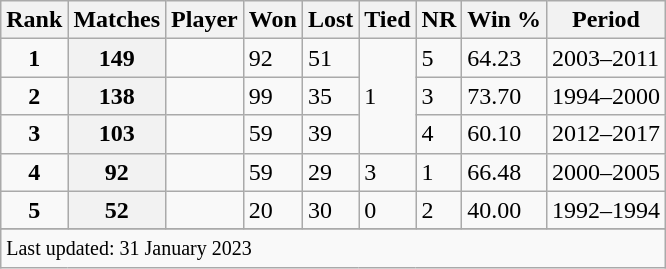<table class="wikitable plainrowheaders sortable">
<tr>
<th scope=col>Rank</th>
<th scope=col>Matches</th>
<th scope=col>Player</th>
<th>Won</th>
<th>Lost</th>
<th>Tied</th>
<th>NR</th>
<th>Win %</th>
<th>Period</th>
</tr>
<tr>
<td align=center><strong>1</strong></td>
<th scope=row style=text-align:center;>149</th>
<td></td>
<td>92</td>
<td>51</td>
<td rowspan=3>1</td>
<td>5</td>
<td>64.23</td>
<td>2003–2011</td>
</tr>
<tr>
<td align=center><strong>2</strong></td>
<th scope=row style=text-align:center;>138</th>
<td></td>
<td>99</td>
<td>35</td>
<td>3</td>
<td>73.70</td>
<td>1994–2000</td>
</tr>
<tr>
<td align=center><strong>3</strong></td>
<th scope=row style=text-align:center;>103</th>
<td></td>
<td>59</td>
<td>39</td>
<td>4</td>
<td>60.10</td>
<td>2012–2017</td>
</tr>
<tr>
<td align=center><strong>4</strong></td>
<th scope=row style=text-align:center;>92</th>
<td></td>
<td>59</td>
<td>29</td>
<td>3</td>
<td>1</td>
<td>66.48</td>
<td>2000–2005</td>
</tr>
<tr>
<td align=center><strong>5</strong></td>
<th scope=row style=text-align:center;>52</th>
<td></td>
<td>20</td>
<td>30</td>
<td>0</td>
<td>2</td>
<td>40.00</td>
<td>1992–1994</td>
</tr>
<tr>
</tr>
<tr class=sortbottom>
<td colspan=9><small>Last updated: 31 January 2023</small></td>
</tr>
</table>
